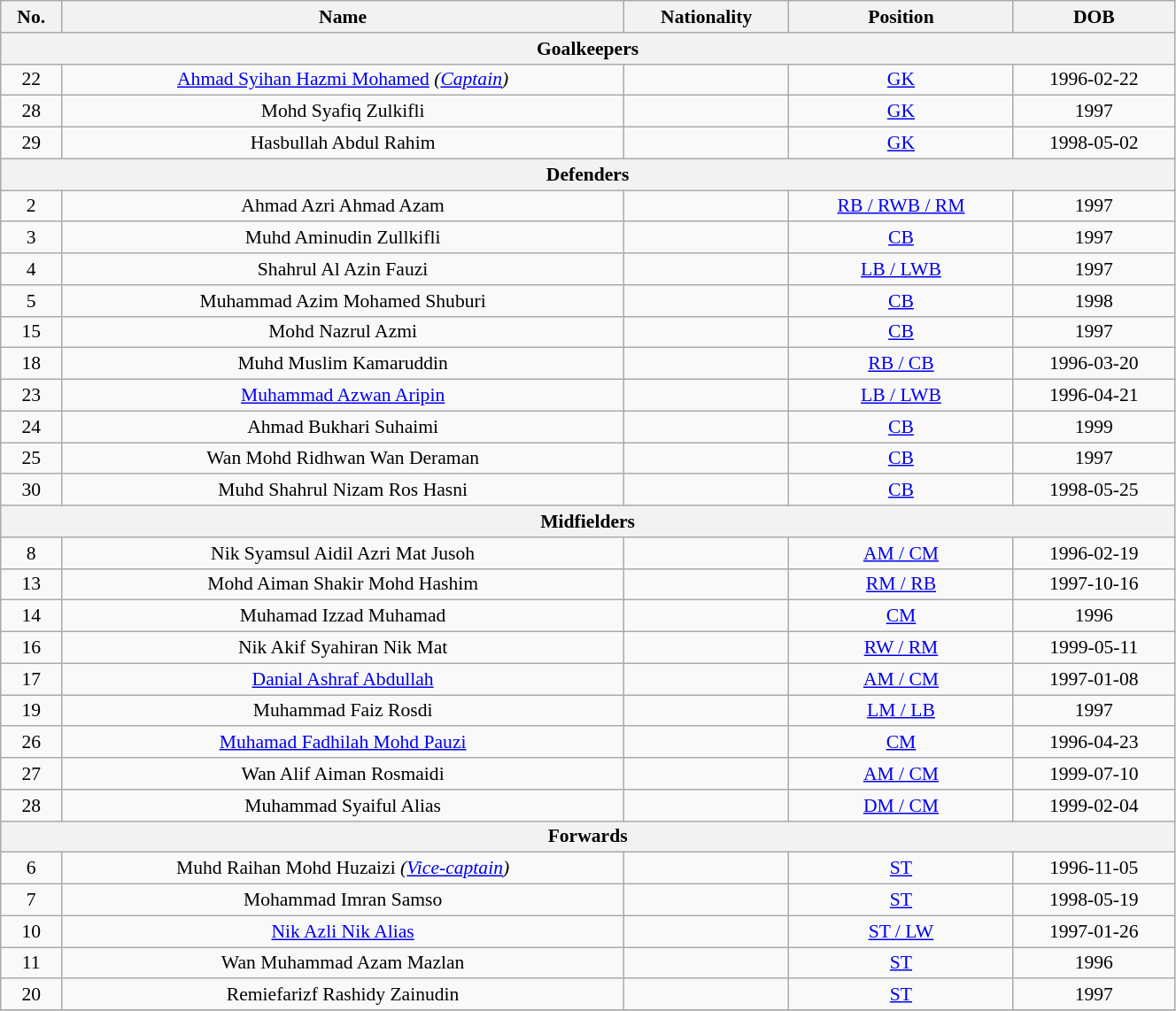<table class="wikitable"  style="text-align:center; font-size:90%; width:70%;">
<tr>
<th>No.</th>
<th>Name</th>
<th>Nationality</th>
<th>Position</th>
<th>DOB</th>
</tr>
<tr>
<th colspan="11"  style="background:; color:; text-align:center;">Goalkeepers</th>
</tr>
<tr>
<td>22</td>
<td><a href='#'>Ahmad Syihan Hazmi Mohamed</a> <em>(<a href='#'>Captain</a>)</em></td>
<td></td>
<td><a href='#'>GK</a></td>
<td>1996-02-22</td>
</tr>
<tr>
<td>28</td>
<td>Mohd Syafiq Zulkifli</td>
<td></td>
<td><a href='#'>GK</a></td>
<td>1997</td>
</tr>
<tr>
<td>29</td>
<td>Hasbullah Abdul Rahim</td>
<td></td>
<td><a href='#'>GK</a></td>
<td>1998-05-02</td>
</tr>
<tr>
<th colspan="11"  style="background:; color:; text-align:center;">Defenders</th>
</tr>
<tr>
<td>2</td>
<td>Ahmad Azri Ahmad Azam</td>
<td></td>
<td><a href='#'>RB / RWB / RM</a></td>
<td>1997</td>
</tr>
<tr>
<td>3</td>
<td>Muhd Aminudin Zullkifli</td>
<td></td>
<td><a href='#'>CB</a></td>
<td>1997</td>
</tr>
<tr>
<td>4</td>
<td>Shahrul Al Azin Fauzi</td>
<td></td>
<td><a href='#'>LB / LWB</a></td>
<td>1997</td>
</tr>
<tr>
<td>5</td>
<td>Muhammad Azim Mohamed Shuburi</td>
<td></td>
<td><a href='#'>CB</a></td>
<td>1998</td>
</tr>
<tr>
<td>15</td>
<td>Mohd Nazrul Azmi</td>
<td></td>
<td><a href='#'>CB</a></td>
<td>1997</td>
</tr>
<tr>
<td>18</td>
<td>Muhd Muslim Kamaruddin</td>
<td></td>
<td><a href='#'>RB / CB</a></td>
<td>1996-03-20</td>
</tr>
<tr>
<td>23</td>
<td><a href='#'>Muhammad Azwan Aripin</a></td>
<td></td>
<td><a href='#'>LB / LWB</a></td>
<td>1996-04-21</td>
</tr>
<tr>
<td>24</td>
<td>Ahmad Bukhari Suhaimi</td>
<td></td>
<td><a href='#'>CB</a></td>
<td>1999</td>
</tr>
<tr>
<td>25</td>
<td>Wan Mohd Ridhwan Wan Deraman</td>
<td></td>
<td><a href='#'>CB</a></td>
<td>1997</td>
</tr>
<tr>
<td>30</td>
<td>Muhd Shahrul Nizam Ros Hasni</td>
<td></td>
<td><a href='#'>CB</a></td>
<td>1998-05-25</td>
</tr>
<tr>
<th colspan="11"  style="background:; color:; text-align:center;">Midfielders</th>
</tr>
<tr>
<td>8</td>
<td>Nik Syamsul Aidil Azri Mat Jusoh</td>
<td></td>
<td><a href='#'>AM / CM</a></td>
<td>1996-02-19</td>
</tr>
<tr>
<td>13</td>
<td>Mohd Aiman Shakir Mohd Hashim</td>
<td></td>
<td><a href='#'>RM / RB</a></td>
<td>1997-10-16</td>
</tr>
<tr>
<td>14</td>
<td>Muhamad Izzad Muhamad</td>
<td></td>
<td><a href='#'>CM</a></td>
<td>1996</td>
</tr>
<tr>
<td>16</td>
<td>Nik Akif Syahiran Nik Mat</td>
<td></td>
<td><a href='#'>RW / RM</a></td>
<td>1999-05-11</td>
</tr>
<tr>
<td>17</td>
<td><a href='#'>Danial Ashraf Abdullah</a></td>
<td></td>
<td><a href='#'>AM / CM</a></td>
<td>1997-01-08</td>
</tr>
<tr>
<td>19</td>
<td>Muhammad Faiz Rosdi</td>
<td></td>
<td><a href='#'>LM / LB</a></td>
<td>1997</td>
</tr>
<tr>
<td>26</td>
<td><a href='#'>Muhamad Fadhilah Mohd Pauzi</a></td>
<td></td>
<td><a href='#'>CM</a></td>
<td>1996-04-23</td>
</tr>
<tr>
<td>27</td>
<td>Wan Alif Aiman Rosmaidi</td>
<td></td>
<td><a href='#'>AM / CM</a></td>
<td>1999-07-10</td>
</tr>
<tr>
<td>28</td>
<td>Muhammad Syaiful Alias</td>
<td></td>
<td><a href='#'>DM / CM</a></td>
<td>1999-02-04</td>
</tr>
<tr>
<th colspan="11"  style="background:; color:; text-align:center;">Forwards</th>
</tr>
<tr>
<td>6</td>
<td>Muhd Raihan Mohd Huzaizi <em>(<a href='#'>Vice-captain</a>)</em></td>
<td></td>
<td><a href='#'>ST</a></td>
<td>1996-11-05</td>
</tr>
<tr>
<td>7</td>
<td>Mohammad Imran Samso</td>
<td></td>
<td><a href='#'>ST</a></td>
<td>1998-05-19</td>
</tr>
<tr>
<td>10</td>
<td><a href='#'>Nik Azli Nik Alias</a></td>
<td></td>
<td><a href='#'>ST / LW</a></td>
<td>1997-01-26</td>
</tr>
<tr>
<td>11</td>
<td>Wan Muhammad Azam Mazlan</td>
<td></td>
<td><a href='#'>ST</a></td>
<td>1996</td>
</tr>
<tr>
<td>20</td>
<td>Remiefarizf Rashidy Zainudin</td>
<td></td>
<td><a href='#'>ST</a></td>
<td>1997</td>
</tr>
<tr>
</tr>
</table>
